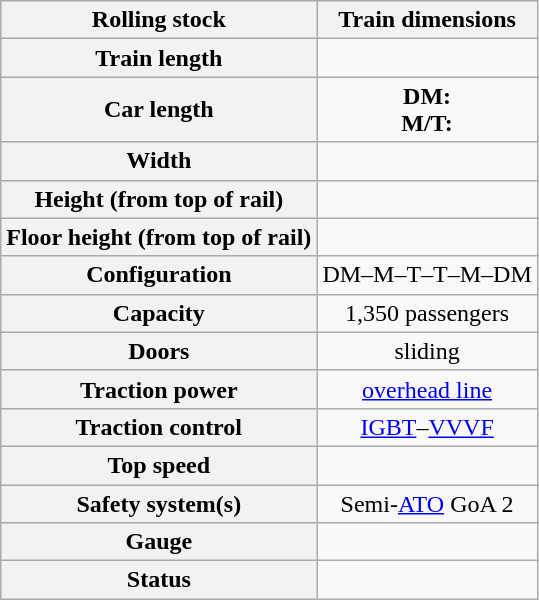<table class="wikitable" style="text-align:center;">
<tr>
<th>Rolling stock</th>
<th>Train dimensions</th>
</tr>
<tr>
<th>Train length</th>
<td></td>
</tr>
<tr>
<th>Car length</th>
<td><strong>DM:</strong> <br><strong>M/T:</strong> </td>
</tr>
<tr>
<th>Width</th>
<td></td>
</tr>
<tr>
<th>Height (from top of rail)</th>
<td></td>
</tr>
<tr>
<th>Floor height (from top of rail)</th>
<td></td>
</tr>
<tr>
<th>Configuration</th>
<td>DM–M–T–T–M–DM</td>
</tr>
<tr>
<th>Capacity</th>
<td>1,350 passengers</td>
</tr>
<tr>
<th>Doors</th>
<td> sliding</td>
</tr>
<tr>
<th>Traction power</th>
<td> <a href='#'>overhead line</a></td>
</tr>
<tr>
<th>Traction control</th>
<td><a href='#'>IGBT</a>–<a href='#'>VVVF</a></td>
</tr>
<tr>
<th>Top speed</th>
<td></td>
</tr>
<tr>
<th>Safety system(s)</th>
<td>Semi-<a href='#'>ATO</a> GoA 2</td>
</tr>
<tr>
<th>Gauge</th>
<td></td>
</tr>
<tr>
<th>Status</th>
<td></td>
</tr>
</table>
